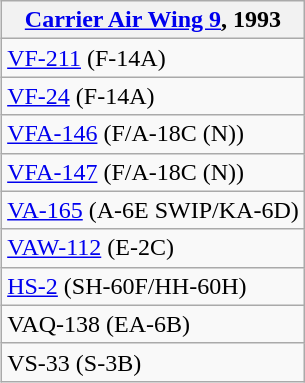<table class="wikitable" style="float:right;">
<tr>
<th><a href='#'>Carrier Air Wing 9</a>, 1993</th>
</tr>
<tr>
<td><a href='#'>VF-211</a> (F-14A)</td>
</tr>
<tr>
<td><a href='#'>VF-24</a> (F-14A)</td>
</tr>
<tr>
<td><a href='#'>VFA-146</a> (F/A-18C (N))</td>
</tr>
<tr>
<td><a href='#'>VFA-147</a> (F/A-18C (N))</td>
</tr>
<tr>
<td><a href='#'>VA-165</a> (A-6E SWIP/KA-6D)</td>
</tr>
<tr>
<td><a href='#'>VAW-112</a> (E-2C)</td>
</tr>
<tr>
<td><a href='#'>HS-2</a> (SH-60F/HH-60H)</td>
</tr>
<tr>
<td>VAQ-138 (EA-6B)</td>
</tr>
<tr>
<td>VS-33 (S-3B)</td>
</tr>
</table>
